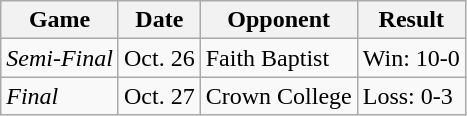<table class="wikitable">
<tr>
<th>Game</th>
<th>Date</th>
<th>Opponent</th>
<th>Result</th>
</tr>
<tr>
<td><em>Semi-Final</em></td>
<td>Oct. 26</td>
<td>Faith Baptist</td>
<td>Win: 10-0</td>
</tr>
<tr>
<td><em>Final</em></td>
<td>Oct. 27</td>
<td>Crown College</td>
<td>Loss: 0-3</td>
</tr>
</table>
